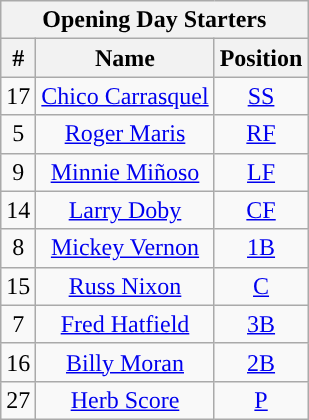<table class="wikitable" style="text-align:center">
<tr>
<th colspan="3">Opening Day Starters</th>
</tr>
<tr>
<th>#</th>
<th>Name</th>
<th>Position</th>
</tr>
<tr>
<td>17</td>
<td><a href='#'>Chico Carrasquel</a></td>
<td><a href='#'>SS</a></td>
</tr>
<tr>
<td>5</td>
<td><a href='#'>Roger Maris</a></td>
<td><a href='#'>RF</a></td>
</tr>
<tr>
<td>9</td>
<td><a href='#'>Minnie Miñoso</a></td>
<td><a href='#'>LF</a></td>
</tr>
<tr>
<td>14</td>
<td><a href='#'>Larry Doby</a></td>
<td><a href='#'>CF</a></td>
</tr>
<tr>
<td>8</td>
<td><a href='#'>Mickey Vernon</a></td>
<td><a href='#'>1B</a></td>
</tr>
<tr>
<td>15</td>
<td><a href='#'>Russ Nixon</a></td>
<td><a href='#'>C</a></td>
</tr>
<tr>
<td>7</td>
<td><a href='#'>Fred Hatfield</a></td>
<td><a href='#'>3B</a></td>
</tr>
<tr>
<td>16</td>
<td><a href='#'>Billy Moran</a></td>
<td><a href='#'>2B</a></td>
</tr>
<tr>
<td>27</td>
<td><a href='#'>Herb Score</a></td>
<td><a href='#'>P</a></td>
</tr>
</table>
